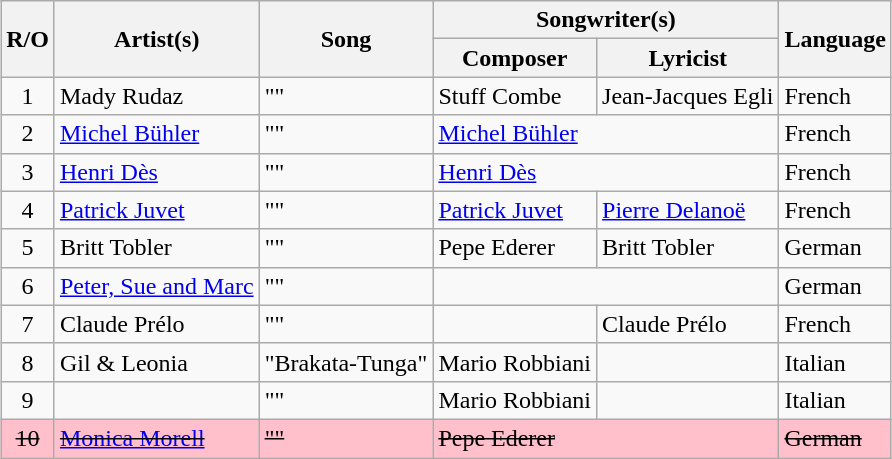<table class="sortable wikitable" style="margin: 1em auto 1em auto; text-align:left">
<tr>
<th rowspan="2">R/O</th>
<th rowspan="2">Artist(s)</th>
<th rowspan="2">Song</th>
<th colspan="2">Songwriter(s)</th>
<th rowspan="2">Language</th>
</tr>
<tr>
<th>Composer</th>
<th>Lyricist</th>
</tr>
<tr>
<td align="center">1</td>
<td>Mady Rudaz</td>
<td>""</td>
<td>Stuff Combe</td>
<td>Jean-Jacques Egli</td>
<td>French</td>
</tr>
<tr>
<td align="center">2</td>
<td><a href='#'>Michel Bühler</a></td>
<td>""</td>
<td colspan="2"><a href='#'>Michel Bühler</a></td>
<td>French</td>
</tr>
<tr>
<td align="center">3</td>
<td><a href='#'>Henri Dès</a></td>
<td>""</td>
<td colspan="2"><a href='#'>Henri Dès</a></td>
<td>French</td>
</tr>
<tr>
<td align="center">4</td>
<td><a href='#'>Patrick Juvet</a></td>
<td>""</td>
<td><a href='#'>Patrick Juvet</a></td>
<td><a href='#'>Pierre Delanoë</a></td>
<td>French</td>
</tr>
<tr>
<td align="center">5</td>
<td>Britt Tobler</td>
<td>""</td>
<td>Pepe Ederer</td>
<td>Britt Tobler</td>
<td>German</td>
</tr>
<tr>
<td align="center">6</td>
<td><a href='#'>Peter, Sue and Marc</a></td>
<td>""</td>
<td colspan="2"></td>
<td>German</td>
</tr>
<tr>
<td align="center">7</td>
<td>Claude Prélo</td>
<td>""</td>
<td></td>
<td>Claude Prélo</td>
<td>French</td>
</tr>
<tr>
<td align="center">8</td>
<td>Gil & Leonia</td>
<td>"Brakata-Tunga"</td>
<td>Mario Robbiani</td>
<td></td>
<td>Italian</td>
</tr>
<tr>
<td align="center">9</td>
<td></td>
<td>""</td>
<td>Mario Robbiani</td>
<td></td>
<td>Italian</td>
</tr>
<tr style="background:pink;">
<td align="center"><s>10</s></td>
<td><s><a href='#'>Monica Morell</a></s></td>
<td><s>""</s></td>
<td colspan="2"><s>Pepe Ederer</s></td>
<td><s>German</s></td>
</tr>
</table>
